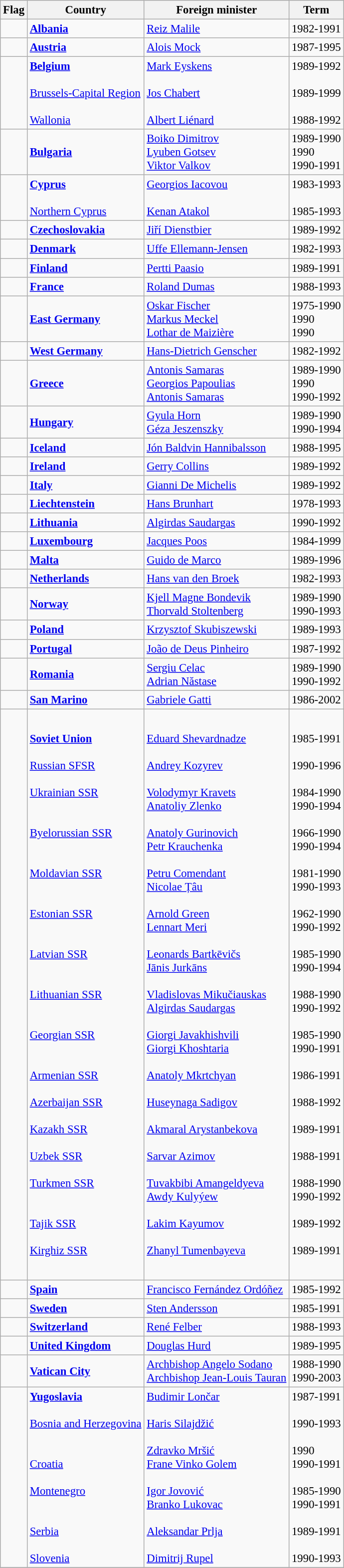<table class="wikitable" style="font-size:95%;">
<tr>
<th>Flag</th>
<th>Country</th>
<th>Foreign minister</th>
<th>Term</th>
</tr>
<tr>
<td></td>
<td><strong><a href='#'>Albania</a></strong></td>
<td><a href='#'>Reiz Malile</a></td>
<td>1982-1991</td>
</tr>
<tr>
<td></td>
<td><strong><a href='#'>Austria</a></strong></td>
<td><a href='#'>Alois Mock</a></td>
<td>1987-1995</td>
</tr>
<tr>
<td><br><br><br><br></td>
<td><strong><a href='#'>Belgium</a></strong><br><br><a href='#'>Brussels-Capital Region</a><br><br><a href='#'>Wallonia</a></td>
<td><a href='#'>Mark Eyskens</a><br><br><a href='#'>Jos Chabert</a><br><br><a href='#'>Albert Liénard</a></td>
<td>1989-1992<br><br>1989-1999<br><br>1988-1992</td>
</tr>
<tr>
<td> </td>
<td><strong><a href='#'>Bulgaria</a></strong></td>
<td><a href='#'>Boiko Dimitrov</a><br><a href='#'>Lyuben Gotsev</a><br><a href='#'>Viktor Valkov</a></td>
<td>1989-1990<br>1990<br>1990-1991</td>
</tr>
<tr>
<td><br><br></td>
<td><strong><a href='#'>Cyprus</a></strong><br><br><a href='#'>Northern Cyprus</a></td>
<td><a href='#'>Georgios Iacovou</a><br><br><a href='#'>Kenan Atakol</a></td>
<td>1983-1993<br><br>1985-1993</td>
</tr>
<tr>
<td></td>
<td><strong><a href='#'>Czechoslovakia</a></strong></td>
<td><a href='#'>Jiří Dienstbier</a></td>
<td>1989-1992</td>
</tr>
<tr>
<td></td>
<td><strong><a href='#'>Denmark</a></strong></td>
<td><a href='#'>Uffe Ellemann-Jensen</a></td>
<td>1982-1993</td>
</tr>
<tr>
<td></td>
<td><strong><a href='#'>Finland</a></strong></td>
<td><a href='#'>Pertti Paasio</a></td>
<td>1989-1991</td>
</tr>
<tr>
<td></td>
<td><strong><a href='#'>France</a></strong></td>
<td><a href='#'>Roland Dumas</a></td>
<td>1988-1993</td>
</tr>
<tr>
<td></td>
<td><strong><a href='#'>East Germany</a></strong></td>
<td><a href='#'>Oskar Fischer</a><br><a href='#'>Markus Meckel</a><br><a href='#'>Lothar de Maizière</a></td>
<td>1975-1990<br>1990<br>1990</td>
</tr>
<tr>
<td></td>
<td><strong><a href='#'>West Germany</a></strong></td>
<td><a href='#'>Hans-Dietrich Genscher</a></td>
<td>1982-1992</td>
</tr>
<tr>
<td></td>
<td><strong><a href='#'>Greece</a></strong></td>
<td><a href='#'>Antonis Samaras</a><br><a href='#'>Georgios Papoulias</a><br><a href='#'>Antonis Samaras</a></td>
<td>1989-1990<br>1990<br>1990-1992</td>
</tr>
<tr>
<td></td>
<td><strong><a href='#'>Hungary</a></strong></td>
<td><a href='#'>Gyula Horn</a><br><a href='#'>Géza Jeszenszky</a></td>
<td>1989-1990<br>1990-1994</td>
</tr>
<tr>
<td></td>
<td><strong><a href='#'>Iceland</a></strong></td>
<td><a href='#'>Jón Baldvin Hannibalsson</a></td>
<td>1988-1995</td>
</tr>
<tr>
<td></td>
<td><strong><a href='#'>Ireland</a></strong></td>
<td><a href='#'>Gerry Collins</a></td>
<td>1989-1992</td>
</tr>
<tr>
<td></td>
<td><strong><a href='#'>Italy</a></strong></td>
<td><a href='#'>Gianni De Michelis</a></td>
<td>1989-1992</td>
</tr>
<tr>
<td></td>
<td><strong><a href='#'>Liechtenstein</a></strong></td>
<td><a href='#'>Hans Brunhart</a></td>
<td>1978-1993</td>
</tr>
<tr>
<td></td>
<td><strong><a href='#'>Lithuania</a></strong></td>
<td><a href='#'>Algirdas Saudargas</a></td>
<td>1990-1992</td>
</tr>
<tr>
<td></td>
<td><strong><a href='#'>Luxembourg</a></strong></td>
<td><a href='#'>Jacques Poos</a></td>
<td>1984-1999</td>
</tr>
<tr>
<td></td>
<td><strong><a href='#'>Malta</a></strong></td>
<td><a href='#'>Guido de Marco</a></td>
<td>1989-1996</td>
</tr>
<tr>
<td></td>
<td><strong><a href='#'>Netherlands</a></strong></td>
<td><a href='#'>Hans van den Broek</a></td>
<td>1982-1993</td>
</tr>
<tr>
<td></td>
<td><strong><a href='#'>Norway</a></strong></td>
<td><a href='#'>Kjell Magne Bondevik</a><br><a href='#'>Thorvald Stoltenberg</a></td>
<td>1989-1990<br>1990-1993</td>
</tr>
<tr>
<td></td>
<td><strong><a href='#'>Poland</a></strong></td>
<td><a href='#'>Krzysztof Skubiszewski</a></td>
<td>1989-1993</td>
</tr>
<tr>
<td></td>
<td><strong><a href='#'>Portugal</a></strong></td>
<td><a href='#'>João de Deus Pinheiro</a></td>
<td>1987-1992</td>
</tr>
<tr>
<td></td>
<td><strong><a href='#'>Romania</a></strong></td>
<td><a href='#'>Sergiu Celac</a><br><a href='#'>Adrian Năstase</a></td>
<td>1989-1990<br>1990-1992</td>
</tr>
<tr>
<td></td>
<td><strong><a href='#'>San Marino</a></strong></td>
<td><a href='#'>Gabriele Gatti</a></td>
<td>1986-2002</td>
</tr>
<tr>
<td><br><br><br><br><br><br><br><br><br><br><br><br><br><br><br><br><br><br><br><br><br><br><br><br><br><br><br><br><br><br><br><br><br><br><br><br><br><br><br><br><br><br></td>
<td><strong><a href='#'>Soviet Union</a></strong><br><br><a href='#'>Russian SFSR</a><br><br><a href='#'>Ukrainian SSR</a><br><br><br><a href='#'>Byelorussian SSR</a><br><br><br><a href='#'>Moldavian SSR</a><br><br><br><a href='#'>Estonian SSR</a><br><br><br><a href='#'>Latvian SSR</a><br><br><br><a href='#'>Lithuanian SSR</a><br><br><br><a href='#'>Georgian SSR</a><br><br><br><a href='#'>Armenian SSR</a><br><br><a href='#'>Azerbaijan SSR</a><br><br><a href='#'>Kazakh SSR</a><br><br><a href='#'>Uzbek SSR</a><br><br><a href='#'>Turkmen SSR</a><br><br><br><a href='#'>Tajik SSR</a><br><br><a href='#'>Kirghiz SSR</a></td>
<td><a href='#'>Eduard Shevardnadze</a><br><br><a href='#'>Andrey Kozyrev</a><br><br><a href='#'>Volodymyr Kravets</a><br><a href='#'>Anatoliy Zlenko</a><br><br><a href='#'>Anatoly Gurinovich</a><br><a href='#'>Petr Krauchenka</a><br><br><a href='#'>Petru Comendant</a><br><a href='#'>Nicolae Țâu</a><br><br><a href='#'>Arnold Green</a><br><a href='#'>Lennart Meri</a><br><br><a href='#'>Leonards Bartkēvičs</a><br><a href='#'>Jānis Jurkāns</a><br><br><a href='#'>Vladislovas Mikučiauskas</a><br><a href='#'>Algirdas Saudargas</a><br><br><a href='#'>Giorgi Javakhishvili</a><br><a href='#'>Giorgi Khoshtaria</a><br><br><a href='#'>Anatoly Mkrtchyan</a><br><br><a href='#'>Huseynaga Sadigov</a><br><br><a href='#'>Akmaral Arystanbekova</a><br><br><a href='#'>Sarvar Azimov</a><br><br><a href='#'>Tuvakbibi Amangeldyeva</a><br><a href='#'>Awdy Kulyýew</a><br><br><a href='#'>Lakim Kayumov</a><br><br><a href='#'>Zhanyl Tumenbayeva</a></td>
<td>1985-1991<br><br>1990-1996<br><br>1984-1990<br>1990-1994<br><br>1966-1990<br>1990-1994<br><br>1981-1990<br>1990-1993<br><br>1962-1990<br>1990-1992<br><br>1985-1990<br>1990-1994<br><br>1988-1990<br>1990-1992<br><br>1985-1990<br>1990-1991<br><br>1986-1991<br><br>1988-1992<br><br>1989-1991<br><br>1988-1991<br><br>1988-1990<br>1990-1992<br><br>1989-1992<br><br>1989-1991</td>
</tr>
<tr>
<td></td>
<td><strong><a href='#'>Spain</a></strong></td>
<td><a href='#'>Francisco Fernández Ordóñez</a></td>
<td>1985-1992</td>
</tr>
<tr>
<td></td>
<td><strong><a href='#'>Sweden</a></strong></td>
<td><a href='#'>Sten Andersson</a></td>
<td>1985-1991</td>
</tr>
<tr>
<td></td>
<td><strong><a href='#'>Switzerland</a></strong></td>
<td><a href='#'>René Felber</a></td>
<td>1988-1993</td>
</tr>
<tr>
<td></td>
<td><strong><a href='#'>United Kingdom</a></strong></td>
<td><a href='#'>Douglas Hurd</a></td>
<td>1989-1995</td>
</tr>
<tr>
<td></td>
<td><strong><a href='#'>Vatican City</a></strong></td>
<td><a href='#'>Archbishop Angelo Sodano</a><br><a href='#'>Archbishop Jean-Louis Tauran</a></td>
<td>1988-1990<br>1990-2003</td>
</tr>
<tr>
<td><br><br><br><br><br><br><br><br><br><br><br><br><br></td>
<td><strong><a href='#'>Yugoslavia</a></strong><br><br><a href='#'>Bosnia and Herzegovina</a><br><br><br><a href='#'>Croatia</a><br><br><a href='#'>Montenegro</a><br><br><br><a href='#'>Serbia</a><br><br><a href='#'>Slovenia</a></td>
<td><a href='#'>Budimir Lončar</a><br><br><a href='#'>Haris Silajdžić</a><br><br><a href='#'>Zdravko Mršić</a><br><a href='#'>Frane Vinko Golem</a><br><br><a href='#'>Igor Jovović</a><br><a href='#'>Branko Lukovac</a><br><br><a href='#'>Aleksandar Prlja</a><br><br><a href='#'>Dimitrij Rupel</a></td>
<td>1987-1991<br><br>1990-1993<br><br>1990<br>1990-1991<br><br>1985-1990<br>1990-1991<br><br>1989-1991<br><br>1990-1993</td>
</tr>
<tr>
</tr>
</table>
